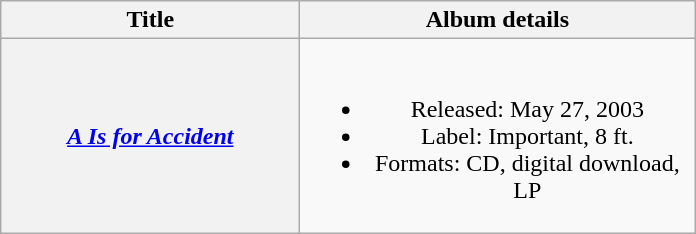<table class="wikitable plainrowheaders" style="text-align:center;" border="1">
<tr>
<th scope="col" style="width:12em;">Title</th>
<th scope="col" style="width:16em;">Album details</th>
</tr>
<tr>
<th scope="row"><em><a href='#'>A Is for Accident</a></em></th>
<td><br><ul><li>Released: May 27, 2003</li><li>Label: Important, 8 ft.</li><li>Formats: CD, digital download, LP</li></ul></td>
</tr>
</table>
